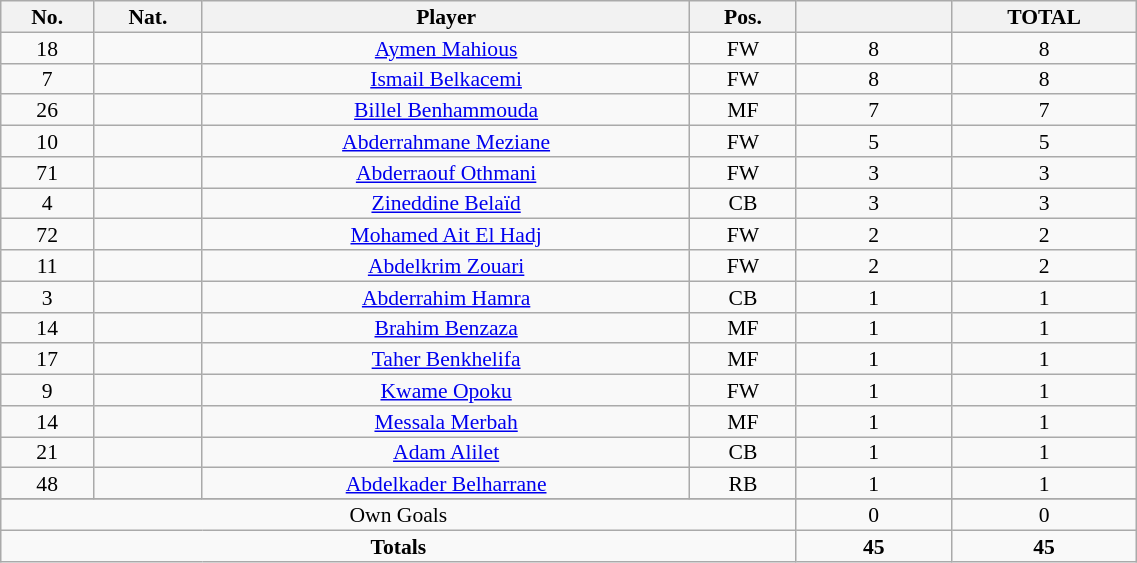<table class="wikitable sortable alternance"  style="font-size:90%; text-align:center; line-height:14px; width:60%;">
<tr>
<th width=10>No.</th>
<th width=10>Nat.</th>
<th width=140>Player</th>
<th width=10>Pos.</th>
<th width=40></th>
<th width=10>TOTAL</th>
</tr>
<tr>
<td>18</td>
<td></td>
<td><a href='#'>Aymen Mahious</a></td>
<td>FW</td>
<td>8</td>
<td>8</td>
</tr>
<tr>
<td>7</td>
<td></td>
<td><a href='#'>Ismail Belkacemi</a></td>
<td>FW</td>
<td>8</td>
<td>8</td>
</tr>
<tr>
<td>26</td>
<td></td>
<td><a href='#'>Billel Benhammouda</a></td>
<td>MF</td>
<td>7</td>
<td>7</td>
</tr>
<tr>
<td>10</td>
<td></td>
<td><a href='#'>Abderrahmane Meziane</a></td>
<td>FW</td>
<td>5</td>
<td>5</td>
</tr>
<tr>
<td>71</td>
<td></td>
<td><a href='#'>Abderraouf Othmani</a></td>
<td>FW</td>
<td>3</td>
<td>3</td>
</tr>
<tr>
<td>4</td>
<td></td>
<td><a href='#'>Zineddine Belaïd</a></td>
<td>CB</td>
<td>3</td>
<td>3</td>
</tr>
<tr>
<td>72</td>
<td></td>
<td><a href='#'>Mohamed Ait El Hadj</a></td>
<td>FW</td>
<td>2</td>
<td>2</td>
</tr>
<tr>
<td>11</td>
<td></td>
<td><a href='#'>Abdelkrim Zouari</a></td>
<td>FW</td>
<td>2</td>
<td>2</td>
</tr>
<tr>
<td>3</td>
<td></td>
<td><a href='#'>Abderrahim Hamra</a></td>
<td>CB</td>
<td>1</td>
<td>1</td>
</tr>
<tr>
<td>14</td>
<td></td>
<td><a href='#'>Brahim Benzaza</a></td>
<td>MF</td>
<td>1</td>
<td>1</td>
</tr>
<tr>
<td>17</td>
<td></td>
<td><a href='#'>Taher Benkhelifa</a></td>
<td>MF</td>
<td>1</td>
<td>1</td>
</tr>
<tr>
<td>9</td>
<td></td>
<td><a href='#'>Kwame Opoku</a></td>
<td>FW</td>
<td>1</td>
<td>1</td>
</tr>
<tr>
<td>14</td>
<td></td>
<td><a href='#'>Messala Merbah</a></td>
<td>MF</td>
<td>1</td>
<td>1</td>
</tr>
<tr>
<td>21</td>
<td></td>
<td><a href='#'>Adam Alilet</a></td>
<td>CB</td>
<td>1</td>
<td>1</td>
</tr>
<tr>
<td>48</td>
<td></td>
<td><a href='#'>Abdelkader Belharrane</a></td>
<td>RB</td>
<td>1</td>
<td>1</td>
</tr>
<tr>
</tr>
<tr class="sortbottom">
<td colspan="4">Own Goals</td>
<td>0</td>
<td>0</td>
</tr>
<tr class="sortbottom">
<td colspan="4"><strong>Totals</strong></td>
<td><strong>45</strong></td>
<td><strong>45</strong></td>
</tr>
</table>
